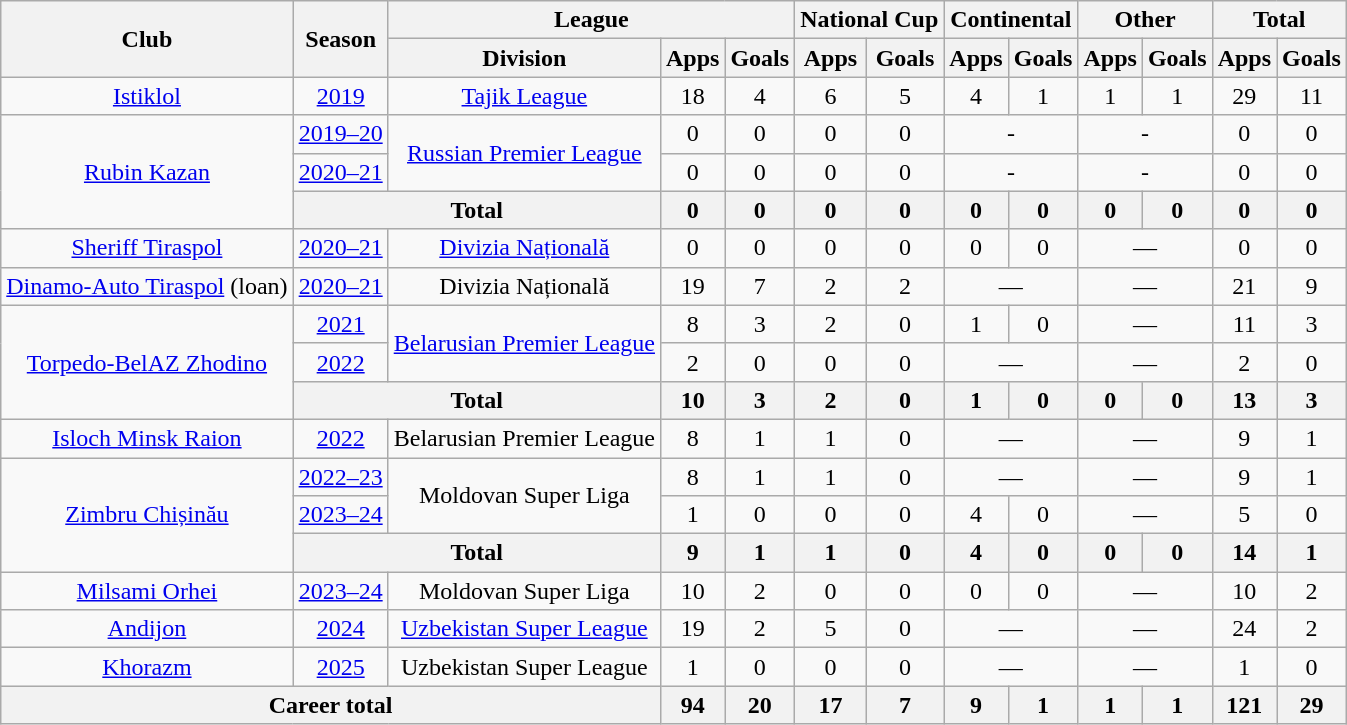<table class="wikitable" style="text-align: center;">
<tr>
<th rowspan="2">Club</th>
<th rowspan="2">Season</th>
<th colspan="3">League</th>
<th colspan="2">National Cup</th>
<th colspan="2">Continental</th>
<th colspan="2">Other</th>
<th colspan="2">Total</th>
</tr>
<tr>
<th>Division</th>
<th>Apps</th>
<th>Goals</th>
<th>Apps</th>
<th>Goals</th>
<th>Apps</th>
<th>Goals</th>
<th>Apps</th>
<th>Goals</th>
<th>Apps</th>
<th>Goals</th>
</tr>
<tr>
<td rowspan="1" valign="center"><a href='#'>Istiklol</a></td>
<td><a href='#'>2019</a></td>
<td rowspan="1" valign="center"><a href='#'>Tajik League</a></td>
<td>18</td>
<td>4</td>
<td>6</td>
<td>5</td>
<td>4</td>
<td>1</td>
<td>1</td>
<td>1</td>
<td>29</td>
<td>11</td>
</tr>
<tr>
<td rowspan="3"><a href='#'>Rubin Kazan</a></td>
<td><a href='#'>2019–20</a></td>
<td rowspan="2"><a href='#'>Russian Premier League</a></td>
<td>0</td>
<td>0</td>
<td>0</td>
<td>0</td>
<td colspan="2">-</td>
<td colspan="2">-</td>
<td>0</td>
<td>0</td>
</tr>
<tr>
<td><a href='#'>2020–21</a></td>
<td>0</td>
<td>0</td>
<td>0</td>
<td>0</td>
<td colspan="2">-</td>
<td colspan="2">-</td>
<td>0</td>
<td>0</td>
</tr>
<tr>
<th colspan="2">Total</th>
<th>0</th>
<th>0</th>
<th>0</th>
<th>0</th>
<th>0</th>
<th>0</th>
<th>0</th>
<th>0</th>
<th>0</th>
<th>0</th>
</tr>
<tr>
<td><a href='#'>Sheriff Tiraspol</a></td>
<td><a href='#'>2020–21</a></td>
<td><a href='#'>Divizia Națională</a></td>
<td>0</td>
<td>0</td>
<td>0</td>
<td>0</td>
<td>0</td>
<td>0</td>
<td colspan="2">—</td>
<td>0</td>
<td>0</td>
</tr>
<tr>
<td><a href='#'>Dinamo-Auto Tiraspol</a> (loan)</td>
<td><a href='#'>2020–21</a></td>
<td>Divizia Națională</td>
<td>19</td>
<td>7</td>
<td>2</td>
<td>2</td>
<td colspan="2">—</td>
<td colspan="2">—</td>
<td>21</td>
<td>9</td>
</tr>
<tr>
<td rowspan="3"><a href='#'>Torpedo-BelAZ Zhodino</a></td>
<td><a href='#'>2021</a></td>
<td rowspan="2"><a href='#'>Belarusian Premier League</a></td>
<td>8</td>
<td>3</td>
<td>2</td>
<td>0</td>
<td>1</td>
<td>0</td>
<td colspan="2">—</td>
<td>11</td>
<td>3</td>
</tr>
<tr>
<td><a href='#'>2022</a></td>
<td>2</td>
<td>0</td>
<td>0</td>
<td>0</td>
<td colspan="2">—</td>
<td colspan="2">—</td>
<td>2</td>
<td>0</td>
</tr>
<tr>
<th colspan="2">Total</th>
<th>10</th>
<th>3</th>
<th>2</th>
<th>0</th>
<th>1</th>
<th>0</th>
<th>0</th>
<th>0</th>
<th>13</th>
<th>3</th>
</tr>
<tr>
<td><a href='#'>Isloch Minsk Raion</a></td>
<td><a href='#'>2022</a></td>
<td>Belarusian Premier League</td>
<td>8</td>
<td>1</td>
<td>1</td>
<td>0</td>
<td colspan="2">—</td>
<td colspan="2">—</td>
<td>9</td>
<td>1</td>
</tr>
<tr>
<td rowspan="3"><a href='#'>Zimbru Chișinău</a></td>
<td><a href='#'>2022–23</a></td>
<td rowspan="2">Moldovan Super Liga</td>
<td>8</td>
<td>1</td>
<td>1</td>
<td>0</td>
<td colspan="2">—</td>
<td colspan="2">—</td>
<td>9</td>
<td>1</td>
</tr>
<tr>
<td><a href='#'>2023–24</a></td>
<td>1</td>
<td>0</td>
<td>0</td>
<td>0</td>
<td>4</td>
<td>0</td>
<td colspan="2">—</td>
<td>5</td>
<td>0</td>
</tr>
<tr>
<th colspan="2">Total</th>
<th>9</th>
<th>1</th>
<th>1</th>
<th>0</th>
<th>4</th>
<th>0</th>
<th>0</th>
<th>0</th>
<th>14</th>
<th>1</th>
</tr>
<tr>
<td><a href='#'>Milsami Orhei</a></td>
<td><a href='#'>2023–24</a></td>
<td>Moldovan Super Liga</td>
<td>10</td>
<td>2</td>
<td>0</td>
<td>0</td>
<td>0</td>
<td>0</td>
<td colspan="2">—</td>
<td>10</td>
<td>2</td>
</tr>
<tr>
<td><a href='#'>Andijon</a></td>
<td><a href='#'>2024</a></td>
<td><a href='#'>Uzbekistan Super League</a></td>
<td>19</td>
<td>2</td>
<td>5</td>
<td>0</td>
<td colspan="2">—</td>
<td colspan="2">—</td>
<td>24</td>
<td>2</td>
</tr>
<tr>
<td><a href='#'>Khorazm</a></td>
<td><a href='#'>2025</a></td>
<td>Uzbekistan Super League</td>
<td>1</td>
<td>0</td>
<td>0</td>
<td>0</td>
<td colspan="2">—</td>
<td colspan="2">—</td>
<td>1</td>
<td>0</td>
</tr>
<tr>
<th colspan="3">Career total</th>
<th>94</th>
<th>20</th>
<th>17</th>
<th>7</th>
<th>9</th>
<th>1</th>
<th>1</th>
<th>1</th>
<th>121</th>
<th>29</th>
</tr>
</table>
